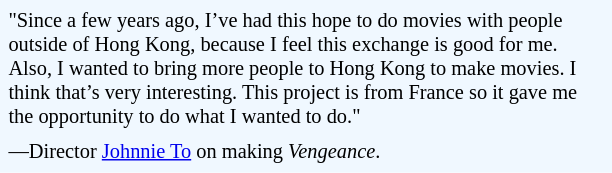<table class="toccolours" style="float: left; margin-left: 1em; margin-right: 2em; font-size: 85%; background:#F0F8FF; color:black; width:30em; max-width: 40%;" cellspacing="5">
<tr>
<td style="text-align: left;">"Since a few years ago, I’ve had this hope to do movies with people outside of Hong Kong, because I feel this exchange is good for me. Also, I wanted to bring more people to Hong Kong to make movies. I think that’s very interesting. This project is from France so it gave me the opportunity to do what I wanted to do."</td>
</tr>
<tr>
<td style="text-align: left;">—Director <a href='#'>Johnnie To</a> on making <em>Vengeance</em>.</td>
</tr>
</table>
